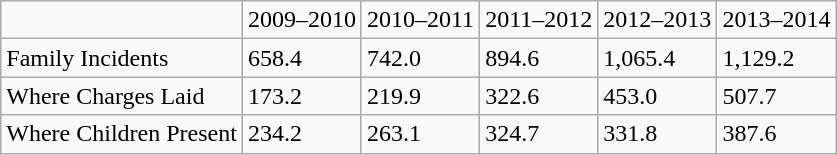<table class="wikitable">
<tr>
<td></td>
<td>2009–2010</td>
<td>2010–2011</td>
<td>2011–2012</td>
<td>2012–2013</td>
<td>2013–2014</td>
</tr>
<tr>
<td>Family Incidents</td>
<td>658.4</td>
<td>742.0</td>
<td>894.6</td>
<td>1,065.4</td>
<td>1,129.2</td>
</tr>
<tr>
<td>Where Charges Laid</td>
<td>173.2</td>
<td>219.9</td>
<td>322.6</td>
<td>453.0</td>
<td>507.7</td>
</tr>
<tr>
<td>Where Children Present</td>
<td>234.2</td>
<td>263.1</td>
<td>324.7</td>
<td>331.8</td>
<td>387.6</td>
</tr>
</table>
